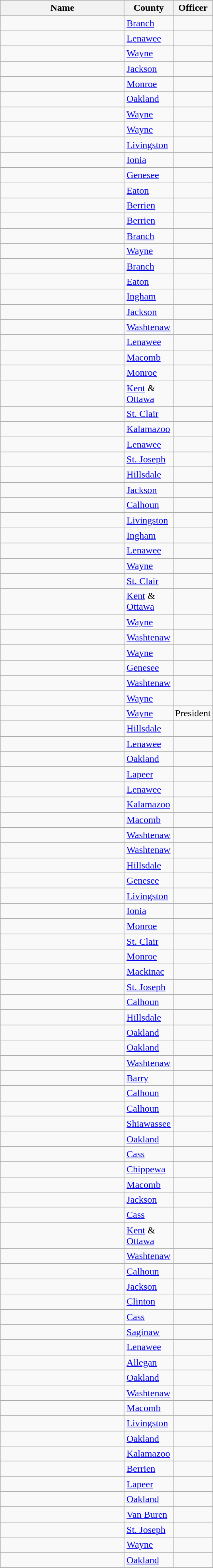<table class="wikitable sortable">
<tr>
<th style="width:150pt;">Name</th>
<th style="width:50pt;">County</th>
<th style="width:30pt;">Officer</th>
</tr>
<tr>
<td></td>
<td><a href='#'>Branch</a></td>
<td></td>
</tr>
<tr>
<td></td>
<td><a href='#'>Lenawee</a></td>
<td></td>
</tr>
<tr>
<td></td>
<td><a href='#'>Wayne</a></td>
<td></td>
</tr>
<tr>
<td></td>
<td><a href='#'>Jackson</a></td>
<td></td>
</tr>
<tr>
<td></td>
<td><a href='#'>Monroe</a></td>
<td></td>
</tr>
<tr>
<td></td>
<td><a href='#'>Oakland</a></td>
<td></td>
</tr>
<tr>
<td></td>
<td><a href='#'>Wayne</a></td>
<td></td>
</tr>
<tr>
<td></td>
<td><a href='#'>Wayne</a></td>
<td></td>
</tr>
<tr>
<td></td>
<td><a href='#'>Livingston</a></td>
<td></td>
</tr>
<tr>
<td></td>
<td><a href='#'>Ionia</a></td>
<td></td>
</tr>
<tr>
<td></td>
<td><a href='#'>Genesee</a></td>
<td></td>
</tr>
<tr>
<td></td>
<td><a href='#'>Eaton</a></td>
<td></td>
</tr>
<tr>
<td></td>
<td><a href='#'>Berrien</a></td>
<td></td>
</tr>
<tr>
<td></td>
<td><a href='#'>Berrien</a></td>
<td></td>
</tr>
<tr>
<td></td>
<td><a href='#'>Branch</a></td>
<td></td>
</tr>
<tr>
<td></td>
<td><a href='#'>Wayne</a></td>
<td></td>
</tr>
<tr>
<td></td>
<td><a href='#'>Branch</a></td>
<td></td>
</tr>
<tr>
<td></td>
<td><a href='#'>Eaton</a></td>
<td></td>
</tr>
<tr>
<td></td>
<td><a href='#'>Ingham</a></td>
<td></td>
</tr>
<tr>
<td></td>
<td><a href='#'>Jackson</a></td>
<td></td>
</tr>
<tr>
<td></td>
<td><a href='#'>Washtenaw</a></td>
<td></td>
</tr>
<tr>
<td></td>
<td><a href='#'>Lenawee</a></td>
<td></td>
</tr>
<tr>
<td></td>
<td><a href='#'>Macomb</a></td>
<td></td>
</tr>
<tr>
<td></td>
<td><a href='#'>Monroe</a></td>
<td></td>
</tr>
<tr>
<td></td>
<td><a href='#'>Kent</a> & <a href='#'>Ottawa</a></td>
<td></td>
</tr>
<tr>
<td></td>
<td><a href='#'>St. Clair</a></td>
<td></td>
</tr>
<tr>
<td></td>
<td><a href='#'>Kalamazoo</a></td>
<td></td>
</tr>
<tr>
<td></td>
<td><a href='#'>Lenawee</a></td>
<td></td>
</tr>
<tr>
<td></td>
<td><a href='#'>St. Joseph</a></td>
<td></td>
</tr>
<tr>
<td></td>
<td><a href='#'>Hillsdale</a></td>
<td></td>
</tr>
<tr>
<td></td>
<td><a href='#'>Jackson</a></td>
<td></td>
</tr>
<tr>
<td></td>
<td><a href='#'>Calhoun</a></td>
<td></td>
</tr>
<tr>
<td></td>
<td><a href='#'>Livingston</a></td>
<td></td>
</tr>
<tr>
<td></td>
<td><a href='#'>Ingham</a></td>
<td></td>
</tr>
<tr>
<td></td>
<td><a href='#'>Lenawee</a></td>
<td></td>
</tr>
<tr>
<td></td>
<td><a href='#'>Wayne</a></td>
<td></td>
</tr>
<tr>
<td></td>
<td><a href='#'>St. Clair</a></td>
<td></td>
</tr>
<tr>
<td></td>
<td><a href='#'>Kent</a> & <a href='#'>Ottawa</a></td>
<td></td>
</tr>
<tr>
<td></td>
<td><a href='#'>Wayne</a></td>
<td></td>
</tr>
<tr>
<td></td>
<td><a href='#'>Washtenaw</a></td>
<td></td>
</tr>
<tr>
<td></td>
<td><a href='#'>Wayne</a></td>
<td></td>
</tr>
<tr>
<td></td>
<td><a href='#'>Genesee</a></td>
<td></td>
</tr>
<tr>
<td></td>
<td><a href='#'>Washtenaw</a></td>
<td></td>
</tr>
<tr>
<td></td>
<td><a href='#'>Wayne</a></td>
<td></td>
</tr>
<tr>
<td></td>
<td><a href='#'>Wayne</a></td>
<td>President</td>
</tr>
<tr>
<td></td>
<td><a href='#'>Hillsdale</a></td>
<td></td>
</tr>
<tr>
<td></td>
<td><a href='#'>Lenawee</a></td>
<td></td>
</tr>
<tr>
<td></td>
<td><a href='#'>Oakland</a></td>
<td></td>
</tr>
<tr>
<td></td>
<td><a href='#'>Lapeer</a></td>
<td></td>
</tr>
<tr>
<td></td>
<td><a href='#'>Lenawee</a></td>
<td></td>
</tr>
<tr>
<td></td>
<td><a href='#'>Kalamazoo</a></td>
<td></td>
</tr>
<tr>
<td></td>
<td><a href='#'>Macomb</a></td>
<td></td>
</tr>
<tr>
<td></td>
<td><a href='#'>Washtenaw</a></td>
<td></td>
</tr>
<tr>
<td></td>
<td><a href='#'>Washtenaw</a></td>
<td></td>
</tr>
<tr>
<td></td>
<td><a href='#'>Hillsdale</a></td>
<td></td>
</tr>
<tr>
<td></td>
<td><a href='#'>Genesee</a></td>
<td></td>
</tr>
<tr>
<td></td>
<td><a href='#'>Livingston</a></td>
<td></td>
</tr>
<tr>
<td></td>
<td><a href='#'>Ionia</a></td>
<td></td>
</tr>
<tr>
<td></td>
<td><a href='#'>Monroe</a></td>
<td></td>
</tr>
<tr>
<td></td>
<td><a href='#'>St. Clair</a></td>
<td></td>
</tr>
<tr>
<td></td>
<td><a href='#'>Monroe</a></td>
<td></td>
</tr>
<tr>
<td></td>
<td><a href='#'>Mackinac</a></td>
<td></td>
</tr>
<tr>
<td></td>
<td><a href='#'>St. Joseph</a></td>
<td></td>
</tr>
<tr>
<td></td>
<td><a href='#'>Calhoun</a></td>
<td></td>
</tr>
<tr>
<td></td>
<td><a href='#'>Hillsdale</a></td>
<td></td>
</tr>
<tr>
<td></td>
<td><a href='#'>Oakland</a></td>
<td></td>
</tr>
<tr>
<td></td>
<td><a href='#'>Oakland</a></td>
<td></td>
</tr>
<tr>
<td></td>
<td><a href='#'>Washtenaw</a></td>
<td></td>
</tr>
<tr>
<td></td>
<td><a href='#'>Barry</a></td>
<td></td>
</tr>
<tr>
<td></td>
<td><a href='#'>Calhoun</a></td>
<td></td>
</tr>
<tr>
<td></td>
<td><a href='#'>Calhoun</a></td>
<td></td>
</tr>
<tr>
<td></td>
<td><a href='#'>Shiawassee</a></td>
<td></td>
</tr>
<tr>
<td></td>
<td><a href='#'>Oakland</a></td>
<td></td>
</tr>
<tr>
<td></td>
<td><a href='#'>Cass</a></td>
<td></td>
</tr>
<tr>
<td></td>
<td><a href='#'>Chippewa</a></td>
<td></td>
</tr>
<tr>
<td></td>
<td><a href='#'>Macomb</a></td>
<td></td>
</tr>
<tr>
<td></td>
<td><a href='#'>Jackson</a></td>
<td></td>
</tr>
<tr>
<td></td>
<td><a href='#'>Cass</a></td>
<td></td>
</tr>
<tr>
<td></td>
<td><a href='#'>Kent</a> & <a href='#'>Ottawa</a></td>
<td></td>
</tr>
<tr>
<td></td>
<td><a href='#'>Washtenaw</a></td>
<td></td>
</tr>
<tr>
<td></td>
<td><a href='#'>Calhoun</a></td>
<td></td>
</tr>
<tr>
<td></td>
<td><a href='#'>Jackson</a></td>
<td></td>
</tr>
<tr>
<td></td>
<td><a href='#'>Clinton</a></td>
<td></td>
</tr>
<tr>
<td></td>
<td><a href='#'>Cass</a></td>
<td></td>
</tr>
<tr>
<td></td>
<td><a href='#'>Saginaw</a></td>
<td></td>
</tr>
<tr>
<td></td>
<td><a href='#'>Lenawee</a></td>
<td></td>
</tr>
<tr>
<td></td>
<td><a href='#'>Allegan</a></td>
<td></td>
</tr>
<tr>
<td></td>
<td><a href='#'>Oakland</a></td>
<td></td>
</tr>
<tr>
<td></td>
<td><a href='#'>Washtenaw</a></td>
<td></td>
</tr>
<tr>
<td></td>
<td><a href='#'>Macomb</a></td>
<td></td>
</tr>
<tr>
<td></td>
<td><a href='#'>Livingston</a></td>
<td></td>
</tr>
<tr>
<td></td>
<td><a href='#'>Oakland</a></td>
<td></td>
</tr>
<tr>
<td></td>
<td><a href='#'>Kalamazoo</a></td>
<td></td>
</tr>
<tr>
<td></td>
<td><a href='#'>Berrien</a></td>
<td></td>
</tr>
<tr>
<td></td>
<td><a href='#'>Lapeer</a></td>
<td></td>
</tr>
<tr>
<td></td>
<td><a href='#'>Oakland</a></td>
<td></td>
</tr>
<tr>
<td></td>
<td><a href='#'>Van Buren</a></td>
<td></td>
</tr>
<tr>
<td></td>
<td><a href='#'>St. Joseph</a></td>
<td></td>
</tr>
<tr>
<td></td>
<td><a href='#'>Wayne</a></td>
<td></td>
</tr>
<tr>
<td></td>
<td><a href='#'>Oakland</a></td>
<td></td>
</tr>
<tr>
</tr>
</table>
